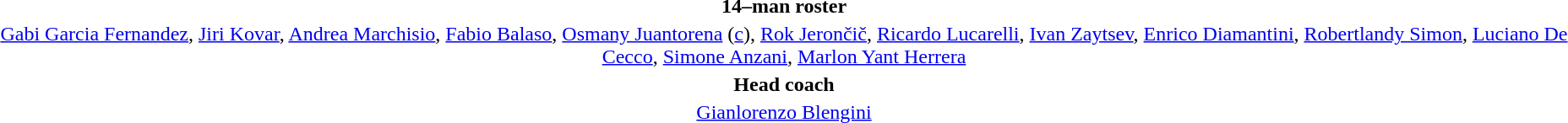<table style="text-align: center; margin-top: 2em; margin-left: auto; margin-right: auto">
<tr>
<td><strong>14–man roster</strong></td>
</tr>
<tr>
<td><a href='#'>Gabi Garcia Fernandez</a>, <a href='#'>Jiri Kovar</a>, <a href='#'>Andrea Marchisio</a>, <a href='#'>Fabio Balaso</a>, <a href='#'>Osmany Juantorena</a> (<a href='#'>c</a>), <a href='#'>Rok Jerončič</a>, <a href='#'>Ricardo Lucarelli</a>, <a href='#'>Ivan Zaytsev</a>, <a href='#'>Enrico Diamantini</a>, <a href='#'>Robertlandy Simon</a>, <a href='#'>Luciano De Cecco</a>, <a href='#'>Simone Anzani</a>, <a href='#'>Marlon Yant Herrera</a></td>
</tr>
<tr>
<td><strong>Head coach</strong></td>
</tr>
<tr>
<td><a href='#'>Gianlorenzo Blengini</a></td>
</tr>
</table>
